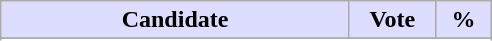<table class="wikitable">
<tr>
<th style="background:#ddf; width:225px;">Candidate</th>
<th style="background:#ddf; width:50px;">Vote</th>
<th style="background:#ddf; width:30px;">%</th>
</tr>
<tr>
</tr>
<tr>
</tr>
</table>
